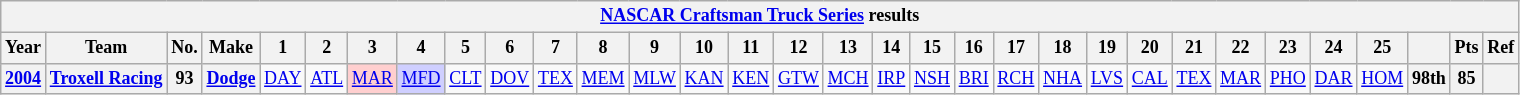<table class="wikitable" style="text-align:center; font-size:75%">
<tr>
<th colspan=45><a href='#'>NASCAR Craftsman Truck Series</a> results</th>
</tr>
<tr>
<th>Year</th>
<th>Team</th>
<th>No.</th>
<th>Make</th>
<th>1</th>
<th>2</th>
<th>3</th>
<th>4</th>
<th>5</th>
<th>6</th>
<th>7</th>
<th>8</th>
<th>9</th>
<th>10</th>
<th>11</th>
<th>12</th>
<th>13</th>
<th>14</th>
<th>15</th>
<th>16</th>
<th>17</th>
<th>18</th>
<th>19</th>
<th>20</th>
<th>21</th>
<th>22</th>
<th>23</th>
<th>24</th>
<th>25</th>
<th></th>
<th>Pts</th>
<th>Ref</th>
</tr>
<tr>
<th><a href='#'>2004</a></th>
<th><a href='#'>Troxell Racing</a></th>
<th>93</th>
<th><a href='#'>Dodge</a></th>
<td><a href='#'>DAY</a></td>
<td><a href='#'>ATL</a></td>
<td style="background:#FFCFCF;"><a href='#'>MAR</a><br></td>
<td style="background:#CFCFFF;"><a href='#'>MFD</a><br></td>
<td><a href='#'>CLT</a></td>
<td><a href='#'>DOV</a></td>
<td><a href='#'>TEX</a></td>
<td><a href='#'>MEM</a></td>
<td><a href='#'>MLW</a></td>
<td><a href='#'>KAN</a></td>
<td><a href='#'>KEN</a></td>
<td><a href='#'>GTW</a></td>
<td><a href='#'>MCH</a></td>
<td><a href='#'>IRP</a></td>
<td><a href='#'>NSH</a></td>
<td><a href='#'>BRI</a></td>
<td><a href='#'>RCH</a></td>
<td><a href='#'>NHA</a></td>
<td><a href='#'>LVS</a></td>
<td><a href='#'>CAL</a></td>
<td><a href='#'>TEX</a></td>
<td><a href='#'>MAR</a></td>
<td><a href='#'>PHO</a></td>
<td><a href='#'>DAR</a></td>
<td><a href='#'>HOM</a></td>
<th>98th</th>
<th>85</th>
<th></th>
</tr>
</table>
